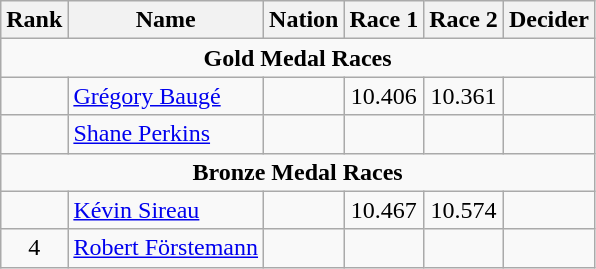<table class="wikitable" style="text-align:center">
<tr>
<th>Rank</th>
<th>Name</th>
<th>Nation</th>
<th>Race 1</th>
<th>Race 2</th>
<th>Decider</th>
</tr>
<tr>
<td colspan=6><strong>Gold Medal Races</strong></td>
</tr>
<tr>
<td></td>
<td align=left><a href='#'>Grégory Baugé</a></td>
<td align=left></td>
<td>10.406</td>
<td>10.361</td>
<td></td>
</tr>
<tr>
<td></td>
<td align=left><a href='#'>Shane Perkins</a></td>
<td align=left></td>
<td></td>
<td></td>
<td></td>
</tr>
<tr>
<td colspan=6><strong>Bronze Medal Races</strong></td>
</tr>
<tr>
<td></td>
<td align=left><a href='#'>Kévin Sireau</a></td>
<td align=left></td>
<td>10.467</td>
<td>10.574</td>
<td></td>
</tr>
<tr>
<td>4</td>
<td align=left><a href='#'>Robert Förstemann</a></td>
<td align=left></td>
<td></td>
<td></td>
<td></td>
</tr>
</table>
